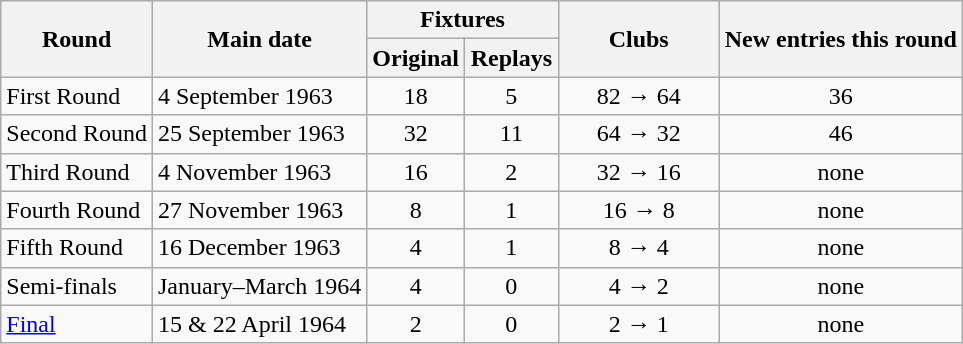<table class="wikitable" style="text-align:center">
<tr>
<th rowspan=2>Round</th>
<th rowspan=2>Main date</th>
<th colspan=2>Fixtures</th>
<th rowspan=2 width=100>Clubs</th>
<th rowspan=2>New entries this round</th>
</tr>
<tr>
<th width=55>Original</th>
<th width=55>Replays</th>
</tr>
<tr>
<td align=left>First Round</td>
<td align=left>4 September 1963</td>
<td>18</td>
<td>5</td>
<td>82 → 64</td>
<td>36<br></td>
</tr>
<tr>
<td align=left>Second Round</td>
<td align=left>25 September 1963</td>
<td>32</td>
<td>11</td>
<td>64 → 32</td>
<td>46<br></td>
</tr>
<tr>
<td align=left>Third Round</td>
<td align=left>4 November 1963</td>
<td>16</td>
<td>2</td>
<td>32 → 16</td>
<td>none</td>
</tr>
<tr>
<td align=left>Fourth Round</td>
<td align=left>27 November 1963</td>
<td>8</td>
<td>1</td>
<td>16 → 8</td>
<td>none</td>
</tr>
<tr>
<td align=left>Fifth Round</td>
<td align=left>16 December 1963</td>
<td>4</td>
<td>1</td>
<td>8 → 4</td>
<td>none</td>
</tr>
<tr>
<td align=left>Semi-finals</td>
<td align=left>January–March 1964</td>
<td>4</td>
<td>0</td>
<td>4 → 2</td>
<td>none</td>
</tr>
<tr>
<td align=left><a href='#'>Final</a></td>
<td align=left>15 & 22 April 1964</td>
<td>2</td>
<td>0</td>
<td>2 → 1</td>
<td>none</td>
</tr>
</table>
